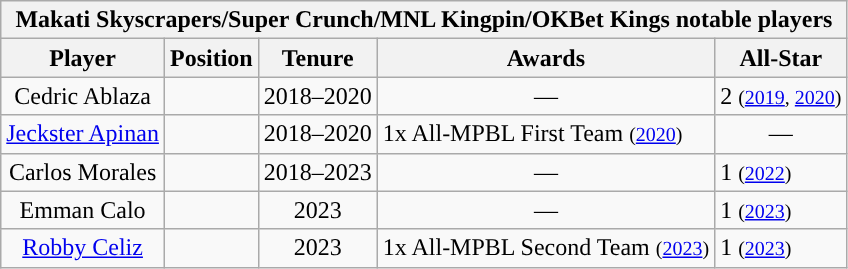<table class="wikitable sortable" style="text-align:center">
<tr>
<th colspan="5">Makati Skyscrapers/Super Crunch/MNL Kingpin/OKBet Kings notable players</th>
</tr>
<tr>
<th>Player</th>
<th>Position</th>
<th>Tenure</th>
<th>Awards</th>
<th>All-Star</th>
</tr>
<tr>
<td>Cedric Ablaza</td>
<td></td>
<td>2018–2020</td>
<td>—</td>
<td align=left>2 <small>(<a href='#'>2019</a>, <a href='#'>2020</a>)</small></td>
</tr>
<tr>
<td><a href='#'>Jeckster Apinan</a></td>
<td></td>
<td>2018–2020</td>
<td align=left>1x All-MPBL First Team <small>(<a href='#'>2020</a>)</small></td>
<td>—</td>
</tr>
<tr>
<td>Carlos Morales</td>
<td></td>
<td>2018–2023</td>
<td>—</td>
<td align=left>1 <small>(<a href='#'>2022</a>)</small></td>
</tr>
<tr>
<td>Emman Calo</td>
<td></td>
<td>2023</td>
<td>—</td>
<td align=left>1 <small>(<a href='#'>2023</a>)</small></td>
</tr>
<tr>
<td><a href='#'>Robby Celiz</a></td>
<td></td>
<td>2023</td>
<td align=left>1x All-MPBL Second Team <small>(<a href='#'>2023</a>)</small></td>
<td align=left>1 <small>(<a href='#'>2023</a>)</small></td>
</tr>
</table>
